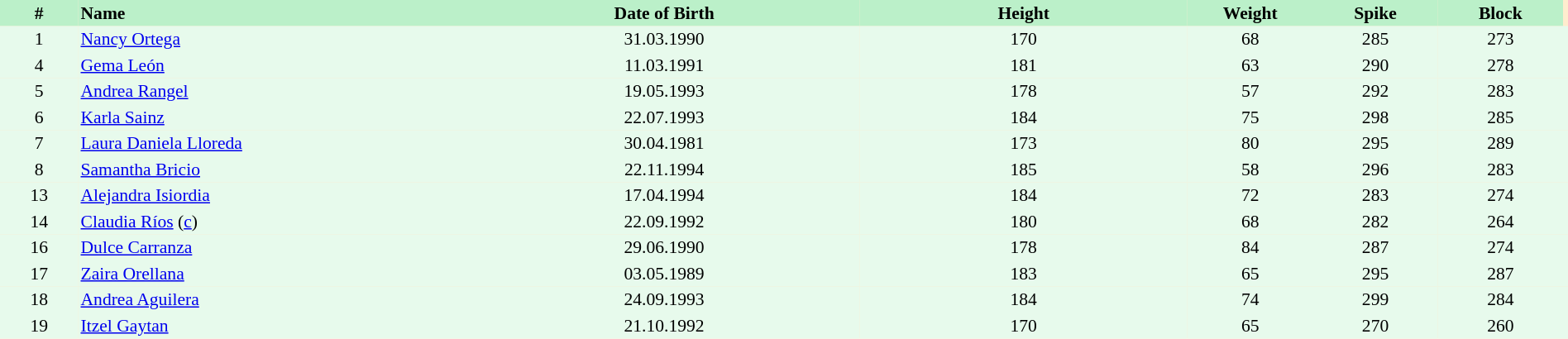<table border=0 cellpadding=2 cellspacing=0  |- bgcolor=#FFECCE style="text-align:center; font-size:90%;" width=100%>
<tr bgcolor=#BBF0C9>
<th width=5%>#</th>
<th width=25% align=left>Name</th>
<th width=25%>Date of Birth</th>
<th width=21%>Height</th>
<th width=8%>Weight</th>
<th width=8%>Spike</th>
<th width=8%>Block</th>
</tr>
<tr bgcolor=#E7FAEC>
<td>1</td>
<td align=left><a href='#'>Nancy Ortega</a></td>
<td>31.03.1990</td>
<td>170</td>
<td>68</td>
<td>285</td>
<td>273</td>
<td></td>
</tr>
<tr bgcolor=#E7FAEC>
<td>4</td>
<td align=left><a href='#'>Gema León</a></td>
<td>11.03.1991</td>
<td>181</td>
<td>63</td>
<td>290</td>
<td>278</td>
<td></td>
</tr>
<tr bgcolor=#E7FAEC>
<td>5</td>
<td align=left><a href='#'>Andrea Rangel</a></td>
<td>19.05.1993</td>
<td>178</td>
<td>57</td>
<td>292</td>
<td>283</td>
<td></td>
</tr>
<tr bgcolor=#E7FAEC>
<td>6</td>
<td align=left><a href='#'>Karla Sainz</a></td>
<td>22.07.1993</td>
<td>184</td>
<td>75</td>
<td>298</td>
<td>285</td>
<td></td>
</tr>
<tr bgcolor=#E7FAEC>
<td>7</td>
<td align=left><a href='#'>Laura Daniela Lloreda</a></td>
<td>30.04.1981</td>
<td>173</td>
<td>80</td>
<td>295</td>
<td>289</td>
<td></td>
</tr>
<tr bgcolor=#E7FAEC>
<td>8</td>
<td align=left><a href='#'>Samantha Bricio</a></td>
<td>22.11.1994</td>
<td>185</td>
<td>58</td>
<td>296</td>
<td>283</td>
<td></td>
</tr>
<tr bgcolor=#E7FAEC>
<td>13</td>
<td align=left><a href='#'>Alejandra Isiordia</a></td>
<td>17.04.1994</td>
<td>184</td>
<td>72</td>
<td>283</td>
<td>274</td>
<td></td>
</tr>
<tr bgcolor=#E7FAEC>
<td>14</td>
<td align=left><a href='#'>Claudia Ríos</a> (<a href='#'>c</a>)</td>
<td>22.09.1992</td>
<td>180</td>
<td>68</td>
<td>282</td>
<td>264</td>
<td></td>
</tr>
<tr bgcolor=#E7FAEC>
<td>16</td>
<td align=left><a href='#'>Dulce Carranza</a></td>
<td>29.06.1990</td>
<td>178</td>
<td>84</td>
<td>287</td>
<td>274</td>
<td></td>
</tr>
<tr bgcolor=#E7FAEC>
<td>17</td>
<td align=left><a href='#'>Zaira Orellana</a></td>
<td>03.05.1989</td>
<td>183</td>
<td>65</td>
<td>295</td>
<td>287</td>
<td></td>
</tr>
<tr bgcolor=#E7FAEC>
<td>18</td>
<td align=left><a href='#'>Andrea Aguilera</a></td>
<td>24.09.1993</td>
<td>184</td>
<td>74</td>
<td>299</td>
<td>284</td>
<td></td>
</tr>
<tr bgcolor=#E7FAEC>
<td>19</td>
<td align=left><a href='#'>Itzel Gaytan</a></td>
<td>21.10.1992</td>
<td>170</td>
<td>65</td>
<td>270</td>
<td>260</td>
<td></td>
</tr>
</table>
